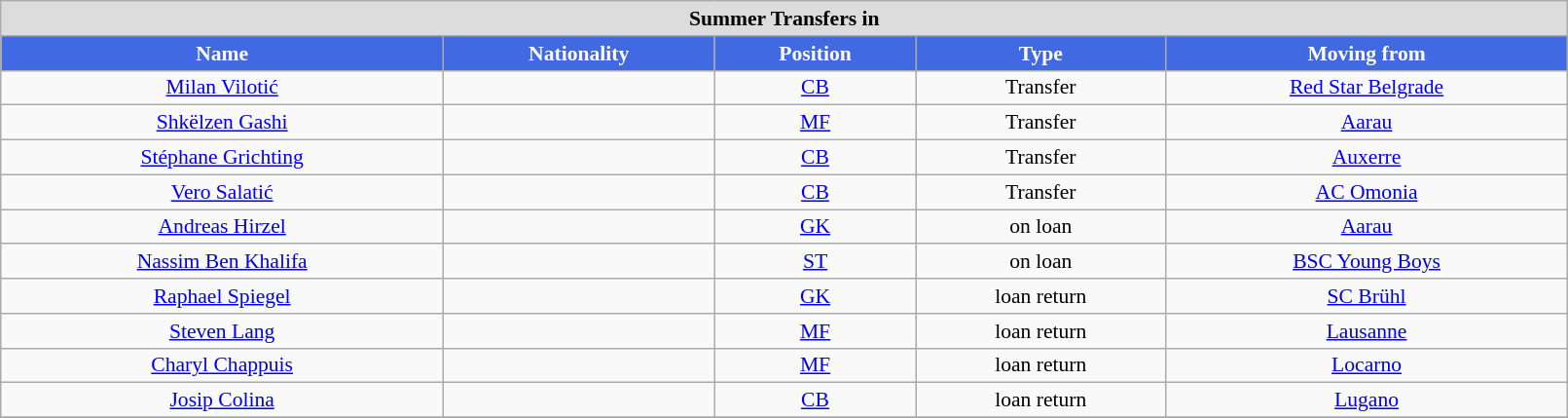<table class="wikitable"  style="text-align:center; font-size:90%; width:85%;">
<tr>
<th colspan=11  style="background:#dcdcdc; text-align:center;">Summer Transfers in</th>
</tr>
<tr>
<th style="background:#4169E1; color:white; text-align:center;">Name</th>
<th style="background:#4169E1; color:white; text-align:center;">Nationality</th>
<th style="background:#4169E1; color:white; text-align:center;">Position</th>
<th style="background:#4169E1; color:white; text-align:center;">Type</th>
<th style="background:#4169E1; color:white; text-align:center;">Moving from</th>
</tr>
<tr>
<td><a href='#'>Milan Vilotić</a></td>
<td></td>
<td><a href='#'>CB</a></td>
<td>Transfer</td>
<td><a href='#'>Red Star Belgrade</a></td>
</tr>
<tr>
<td><a href='#'>Shkëlzen Gashi</a></td>
<td></td>
<td><a href='#'>MF</a></td>
<td>Transfer</td>
<td><a href='#'>Aarau</a></td>
</tr>
<tr>
<td><a href='#'>Stéphane Grichting</a></td>
<td></td>
<td><a href='#'>CB</a></td>
<td>Transfer</td>
<td><a href='#'>Auxerre</a></td>
</tr>
<tr>
<td><a href='#'>Vero Salatić</a></td>
<td></td>
<td><a href='#'>CB</a></td>
<td>Transfer</td>
<td><a href='#'>AC Omonia</a></td>
</tr>
<tr>
<td><a href='#'>Andreas Hirzel</a></td>
<td></td>
<td><a href='#'>GK</a></td>
<td>on loan</td>
<td><a href='#'>Aarau</a></td>
</tr>
<tr>
<td><a href='#'>Nassim Ben Khalifa</a></td>
<td></td>
<td><a href='#'>ST</a></td>
<td>on loan</td>
<td><a href='#'>BSC Young Boys</a></td>
</tr>
<tr>
<td><a href='#'>Raphael Spiegel</a></td>
<td></td>
<td><a href='#'>GK</a></td>
<td>loan return</td>
<td><a href='#'>SC Brühl</a></td>
</tr>
<tr>
<td><a href='#'>Steven Lang</a></td>
<td></td>
<td><a href='#'>MF</a></td>
<td>loan return</td>
<td><a href='#'>Lausanne</a></td>
</tr>
<tr>
<td><a href='#'>Charyl Chappuis</a></td>
<td></td>
<td><a href='#'>MF</a></td>
<td>loan return</td>
<td><a href='#'>Locarno</a></td>
</tr>
<tr>
<td><a href='#'>Josip Colina</a></td>
<td></td>
<td><a href='#'>CB</a></td>
<td>loan return</td>
<td><a href='#'>Lugano</a></td>
</tr>
<tr>
</tr>
</table>
